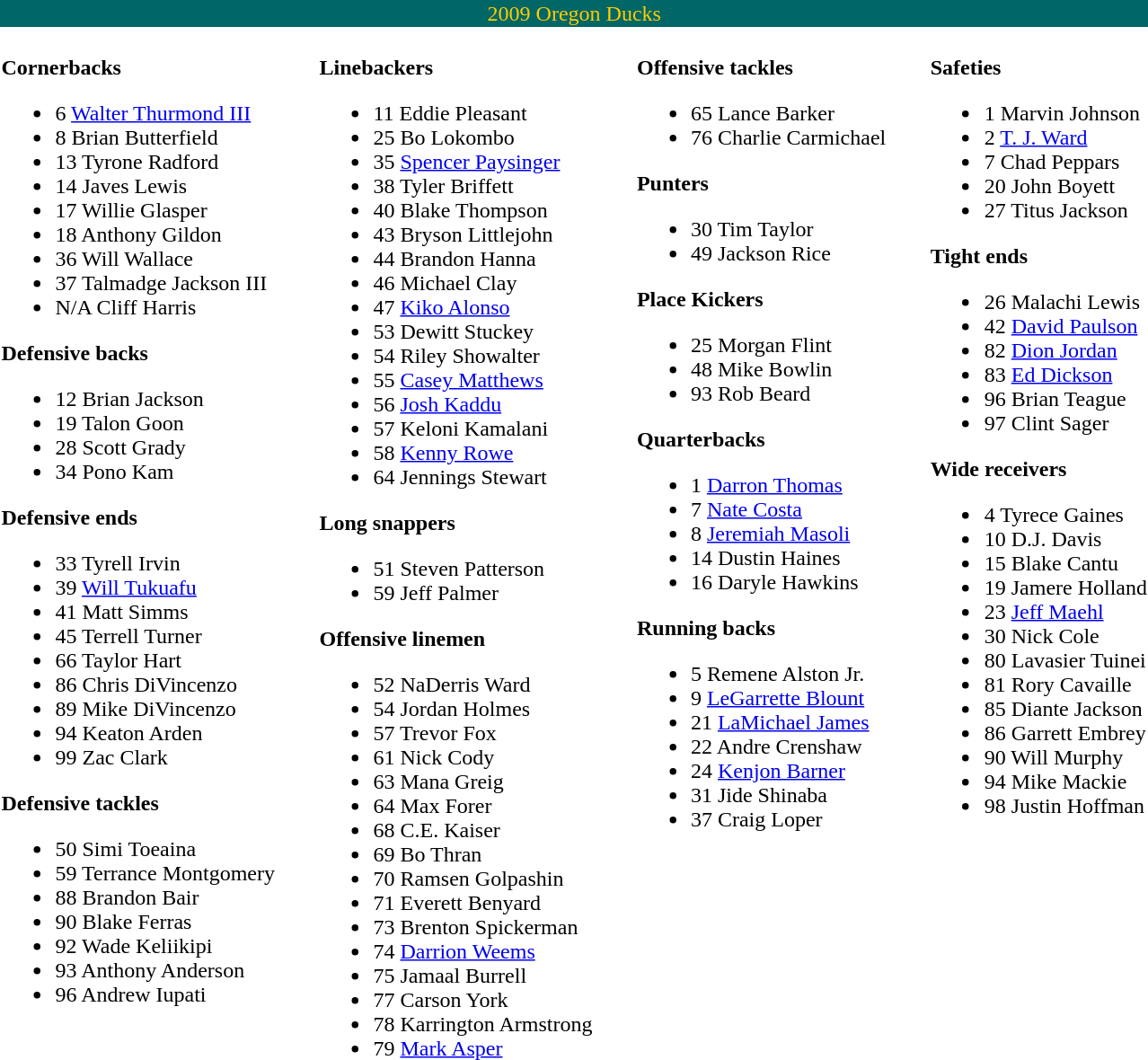<table class="toccolours" style="text-align: left;">
<tr>
<td colspan="9"  style="color:#fc0; background:#066; text-align:center;">2009 Oregon Ducks</td>
</tr>
<tr>
<td valign="top"><br><strong>Cornerbacks</strong><ul><li>6 <a href='#'>Walter Thurmond III</a></li><li>8 Brian Butterfield</li><li>13 Tyrone Radford</li><li>14 Javes Lewis</li><li>17 Willie Glasper</li><li>18 Anthony Gildon</li><li>36 Will Wallace</li><li>37  Talmadge Jackson III</li><li>N/A Cliff Harris</li></ul><strong>Defensive backs</strong><ul><li>12 Brian Jackson</li><li>19 Talon Goon</li><li>28 Scott Grady</li><li>34 Pono Kam</li></ul><strong>Defensive ends</strong><ul><li>33 Tyrell Irvin</li><li>39 <a href='#'>Will Tukuafu</a></li><li>41 Matt Simms</li><li>45 Terrell Turner</li><li>66 Taylor Hart</li><li>86 Chris DiVincenzo</li><li>89 Mike DiVincenzo</li><li>94 Keaton Arden</li><li>99 Zac Clark</li></ul><strong>Defensive tackles</strong><ul><li>50 Simi Toeaina</li><li>59 Terrance Montgomery</li><li>88 Brandon Bair</li><li>90 Blake Ferras</li><li>92 Wade Keliikipi</li><li>93 Anthony Anderson</li><li>96 Andrew Iupati</li></ul></td>
<td width="25"></td>
<td valign="top"><br><strong>Linebackers</strong><ul><li>11 Eddie Pleasant</li><li>25 Bo Lokombo</li><li>35 <a href='#'>Spencer Paysinger</a></li><li>38 Tyler Briffett</li><li>40 Blake Thompson</li><li>43 Bryson Littlejohn</li><li>44 Brandon Hanna</li><li>46 Michael Clay</li><li>47 <a href='#'>Kiko Alonso</a></li><li>53 Dewitt Stuckey</li><li>54 Riley Showalter</li><li>55 <a href='#'>Casey Matthews</a></li><li>56 <a href='#'>Josh Kaddu</a></li><li>57 Keloni Kamalani</li><li>58 <a href='#'>Kenny Rowe</a></li><li>64 Jennings Stewart</li></ul><strong>Long snappers</strong><ul><li>51 Steven Patterson</li><li>59 Jeff Palmer</li></ul><strong>Offensive linemen</strong><ul><li>52 NaDerris Ward</li><li>54 Jordan Holmes</li><li>57 Trevor Fox</li><li>61 Nick Cody</li><li>63 Mana Greig</li><li>64 Max Forer</li><li>68 C.E. Kaiser</li><li>69 Bo Thran</li><li>70 Ramsen Golpashin</li><li>71 Everett Benyard</li><li>73 Brenton Spickerman</li><li>74 <a href='#'>Darrion Weems</a></li><li>75 Jamaal Burrell</li><li>77 Carson York</li><li>78 Karrington Armstrong</li><li>79 <a href='#'>Mark Asper</a></li></ul></td>
<td width="25"></td>
<td valign="top"><br><strong>Offensive tackles</strong><ul><li>65 Lance Barker</li><li>76 Charlie Carmichael</li></ul><strong>Punters</strong><ul><li>30 Tim Taylor</li><li>49 Jackson Rice</li></ul><strong>Place Kickers</strong><ul><li>25 Morgan Flint</li><li>48 Mike Bowlin</li><li>93 Rob Beard</li></ul><strong>Quarterbacks</strong><ul><li>1 <a href='#'>Darron Thomas</a></li><li>7 <a href='#'>Nate Costa</a></li><li>8 <a href='#'>Jeremiah Masoli</a></li><li>14 Dustin Haines</li><li>16 Daryle Hawkins</li></ul><strong>Running backs</strong><ul><li>5 Remene Alston Jr.</li><li>9 <a href='#'>LeGarrette Blount</a></li><li>21 <a href='#'>LaMichael James</a></li><li>22 Andre Crenshaw</li><li>24 <a href='#'>Kenjon Barner</a></li><li>31 Jide Shinaba</li><li>37 Craig Loper</li></ul></td>
<td width="25"></td>
<td valign="top"><br><strong>Safeties</strong><ul><li>1 Marvin Johnson</li><li>2 <a href='#'>T. J. Ward</a></li><li>7 Chad Peppars</li><li>20 John Boyett</li><li>27 Titus Jackson</li></ul><strong>Tight ends</strong><ul><li>26 Malachi Lewis</li><li>42 <a href='#'>David Paulson</a></li><li>82 <a href='#'>Dion Jordan</a></li><li>83 <a href='#'>Ed Dickson</a></li><li>96 Brian Teague</li><li>97 Clint Sager</li></ul><strong>Wide receivers</strong><ul><li>4 Tyrece Gaines</li><li>10 D.J. Davis</li><li>15 Blake Cantu</li><li>19 Jamere Holland</li><li>23 <a href='#'>Jeff Maehl</a></li><li>30 Nick Cole</li><li>80 Lavasier Tuinei</li><li>81 Rory Cavaille</li><li>85 Diante Jackson</li><li>86 Garrett Embrey</li><li>90 Will Murphy</li><li>94 Mike Mackie</li><li>98 Justin Hoffman</li></ul></td>
</tr>
</table>
